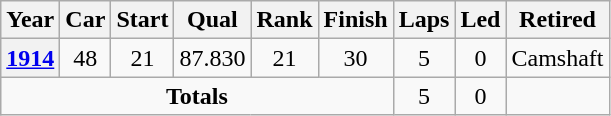<table class="wikitable" style="text-align:center">
<tr>
<th>Year</th>
<th>Car</th>
<th>Start</th>
<th>Qual</th>
<th>Rank</th>
<th>Finish</th>
<th>Laps</th>
<th>Led</th>
<th>Retired</th>
</tr>
<tr>
<th><a href='#'>1914</a></th>
<td>48</td>
<td>21</td>
<td>87.830</td>
<td>21</td>
<td>30</td>
<td>5</td>
<td>0</td>
<td>Camshaft</td>
</tr>
<tr>
<td colspan=6><strong>Totals</strong></td>
<td>5</td>
<td>0</td>
<td></td>
</tr>
</table>
